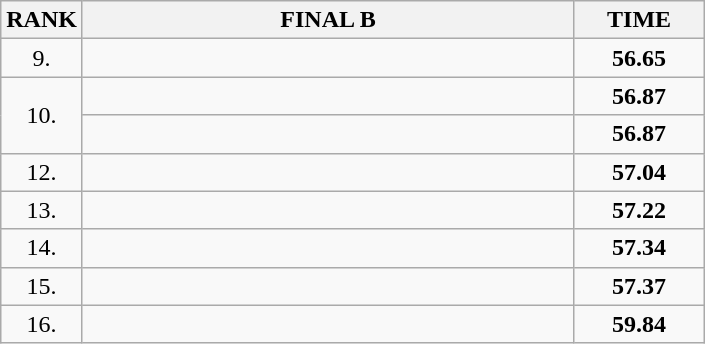<table class="wikitable">
<tr>
<th>RANK</th>
<th style="width: 20em">FINAL B</th>
<th style="width: 5em">TIME</th>
</tr>
<tr>
<td align="center">9.</td>
<td></td>
<td align="center"><strong>56.65</strong></td>
</tr>
<tr>
<td rowspan=2 align="center">10.</td>
<td></td>
<td align="center"><strong>56.87</strong></td>
</tr>
<tr>
<td></td>
<td align="center"><strong>56.87</strong></td>
</tr>
<tr>
<td align="center">12.</td>
<td></td>
<td align="center"><strong>57.04</strong></td>
</tr>
<tr>
<td align="center">13.</td>
<td></td>
<td align="center"><strong>57.22</strong></td>
</tr>
<tr>
<td align="center">14.</td>
<td></td>
<td align="center"><strong>57.34</strong></td>
</tr>
<tr>
<td align="center">15.</td>
<td></td>
<td align="center"><strong>57.37</strong></td>
</tr>
<tr>
<td align="center">16.</td>
<td></td>
<td align="center"><strong>59.84</strong></td>
</tr>
</table>
